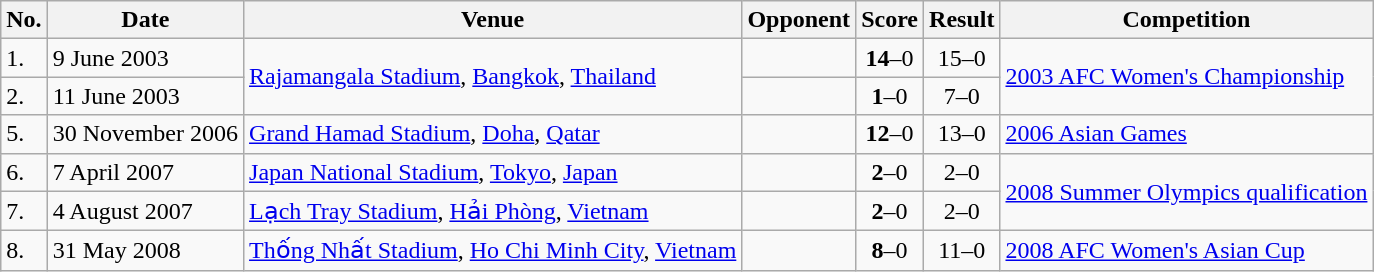<table class="wikitable">
<tr>
<th>No.</th>
<th>Date</th>
<th>Venue</th>
<th>Opponent</th>
<th>Score</th>
<th>Result</th>
<th>Competition</th>
</tr>
<tr>
<td>1.</td>
<td>9 June 2003</td>
<td rowspan=2><a href='#'>Rajamangala Stadium</a>, <a href='#'>Bangkok</a>, <a href='#'>Thailand</a></td>
<td></td>
<td align=center><strong>14</strong>–0</td>
<td align=center>15–0</td>
<td rowspan=2><a href='#'>2003 AFC Women's Championship</a></td>
</tr>
<tr>
<td>2.</td>
<td>11 June 2003</td>
<td></td>
<td align=center><strong>1</strong>–0</td>
<td align=center>7–0</td>
</tr>
<tr>
<td>5.</td>
<td>30 November 2006</td>
<td><a href='#'>Grand Hamad Stadium</a>, <a href='#'>Doha</a>, <a href='#'>Qatar</a></td>
<td></td>
<td align=center><strong>12</strong>–0</td>
<td align=center>13–0</td>
<td><a href='#'>2006 Asian Games</a></td>
</tr>
<tr>
<td>6.</td>
<td>7 April 2007</td>
<td><a href='#'>Japan National Stadium</a>, <a href='#'>Tokyo</a>, <a href='#'>Japan</a></td>
<td></td>
<td align=center><strong>2</strong>–0</td>
<td align=center>2–0</td>
<td rowspan=2><a href='#'>2008 Summer Olympics qualification</a></td>
</tr>
<tr>
<td>7.</td>
<td>4 August 2007</td>
<td><a href='#'>Lạch Tray Stadium</a>, <a href='#'>Hải Phòng</a>, <a href='#'>Vietnam</a></td>
<td></td>
<td align=center><strong>2</strong>–0</td>
<td align=center>2–0</td>
</tr>
<tr>
<td>8.</td>
<td>31 May 2008</td>
<td><a href='#'>Thống Nhất Stadium</a>, <a href='#'>Ho Chi Minh City</a>, <a href='#'>Vietnam</a></td>
<td></td>
<td align=center><strong>8</strong>–0</td>
<td align=center>11–0</td>
<td><a href='#'>2008 AFC Women's Asian Cup</a></td>
</tr>
</table>
